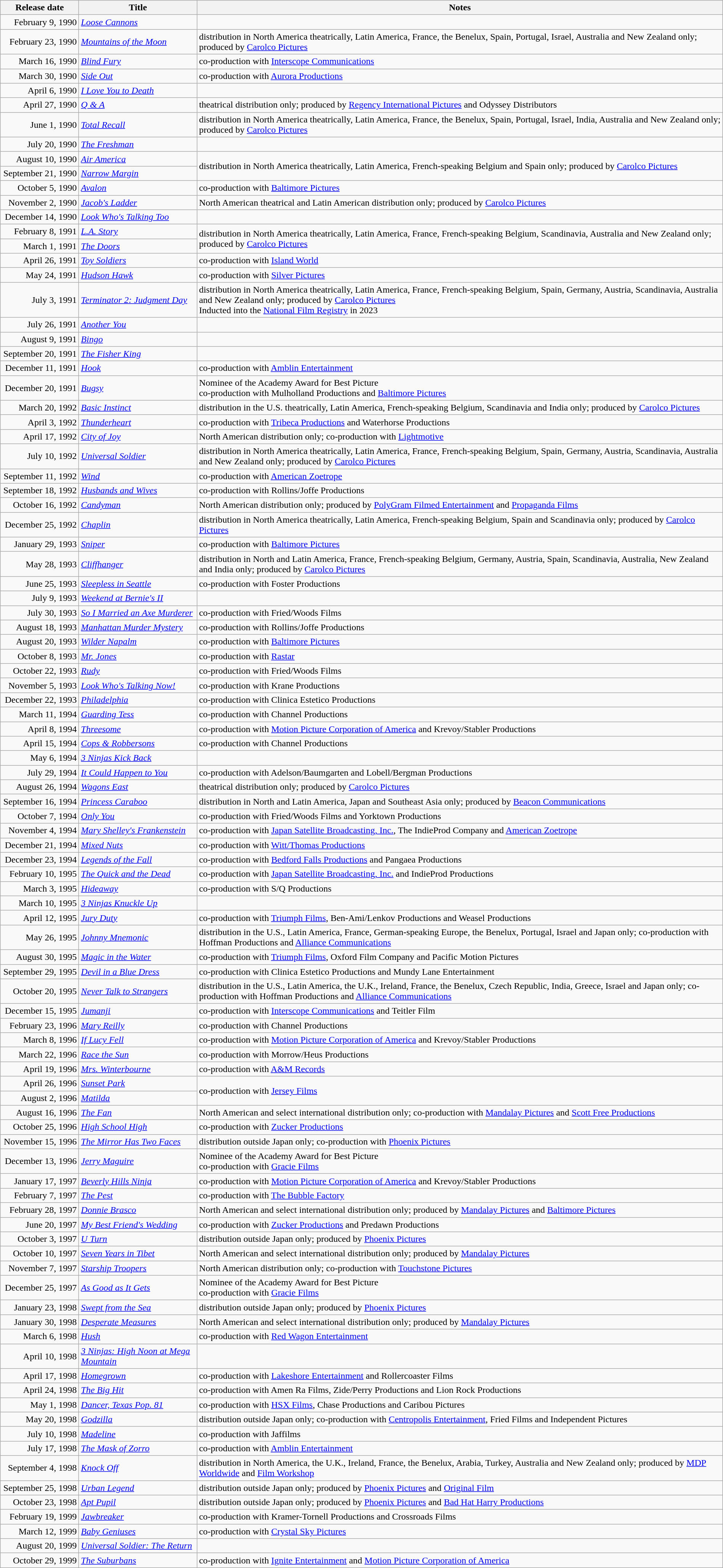<table class="wikitable sortable" style="width:100%;">
<tr>
<th scope="col" style="width:130px;">Release date</th>
<th>Title</th>
<th>Notes</th>
</tr>
<tr>
<td style="text-align:right;">February 9, 1990</td>
<td><em><a href='#'>Loose Cannons</a></em></td>
<td></td>
</tr>
<tr>
<td style="text-align:right;">February 23, 1990</td>
<td><em><a href='#'>Mountains of the Moon</a></em></td>
<td>distribution in North America theatrically, Latin America, France, the Benelux, Spain, Portugal, Israel, Australia and New Zealand only; produced by <a href='#'>Carolco Pictures</a></td>
</tr>
<tr>
<td style="text-align:right;">March 16, 1990</td>
<td><em><a href='#'>Blind Fury</a></em></td>
<td>co-production with <a href='#'>Interscope Communications</a></td>
</tr>
<tr>
<td style="text-align:right;">March 30, 1990</td>
<td><em><a href='#'>Side Out</a></em></td>
<td>co-production with <a href='#'>Aurora Productions</a></td>
</tr>
<tr>
<td style="text-align:right;">April 6, 1990</td>
<td><em><a href='#'>I Love You to Death</a></em></td>
<td></td>
</tr>
<tr>
<td style="text-align:right;">April 27, 1990</td>
<td><em><a href='#'>Q & A</a></em></td>
<td>theatrical distribution only; produced by <a href='#'>Regency International Pictures</a> and Odyssey Distributors</td>
</tr>
<tr>
<td style="text-align:right;">June 1, 1990</td>
<td><em><a href='#'>Total Recall</a></em></td>
<td>distribution in North America theatrically, Latin America, France, the Benelux, Spain, Portugal, Israel, India, Australia and New Zealand only; produced by <a href='#'>Carolco Pictures</a></td>
</tr>
<tr>
<td style="text-align:right;">July 20, 1990</td>
<td><em><a href='#'>The Freshman</a></em></td>
<td></td>
</tr>
<tr>
<td style="text-align:right;">August 10, 1990</td>
<td><em><a href='#'>Air America</a></em></td>
<td rowspan="2">distribution in North America theatrically, Latin America, French-speaking Belgium and Spain only; produced by <a href='#'>Carolco Pictures</a></td>
</tr>
<tr>
<td style="text-align:right;">September 21, 1990</td>
<td><em><a href='#'>Narrow Margin</a></em></td>
</tr>
<tr>
<td style="text-align:right;">October 5, 1990</td>
<td><em><a href='#'>Avalon</a></em></td>
<td>co-production with <a href='#'>Baltimore Pictures</a></td>
</tr>
<tr>
<td style="text-align:right;">November 2, 1990</td>
<td><em><a href='#'>Jacob's Ladder</a></em></td>
<td>North American theatrical and Latin American distribution only; produced by <a href='#'>Carolco Pictures</a></td>
</tr>
<tr>
<td style="text-align:right;">December 14, 1990</td>
<td><em><a href='#'>Look Who's Talking Too</a></em></td>
<td></td>
</tr>
<tr>
<td style="text-align:right;">February 8, 1991</td>
<td><em><a href='#'>L.A. Story</a></em></td>
<td rowspan="2">distribution in North America theatrically, Latin America, France, French-speaking Belgium, Scandinavia, Australia and New Zealand only; produced by <a href='#'>Carolco Pictures</a></td>
</tr>
<tr>
<td style="text-align:right;">March 1, 1991</td>
<td><em><a href='#'>The Doors</a></em></td>
</tr>
<tr>
<td style="text-align:right;">April 26, 1991</td>
<td><em><a href='#'>Toy Soldiers</a></em></td>
<td>co-production with <a href='#'>Island World</a></td>
</tr>
<tr>
<td style="text-align:right;">May 24, 1991</td>
<td><em><a href='#'>Hudson Hawk</a></em></td>
<td>co-production with <a href='#'>Silver Pictures</a></td>
</tr>
<tr>
<td style="text-align:right;">July 3, 1991</td>
<td><em><a href='#'>Terminator 2: Judgment Day</a></em></td>
<td>distribution in North America theatrically, Latin America, France, French-speaking Belgium, Spain, Germany, Austria, Scandinavia, Australia and New Zealand only; produced by <a href='#'>Carolco Pictures</a><br>Inducted into the <a href='#'>National Film Registry</a> in 2023</td>
</tr>
<tr>
<td style="text-align:right;">July 26, 1991</td>
<td><em><a href='#'>Another You</a></em></td>
<td></td>
</tr>
<tr>
<td style="text-align:right;">August 9, 1991</td>
<td><em><a href='#'>Bingo</a></em></td>
<td></td>
</tr>
<tr>
<td style="text-align:right;">September 20, 1991</td>
<td><em><a href='#'>The Fisher King</a></em></td>
<td></td>
</tr>
<tr>
<td style="text-align:right;">December 11, 1991</td>
<td><em><a href='#'>Hook</a></em></td>
<td>co-production with <a href='#'>Amblin Entertainment</a></td>
</tr>
<tr>
<td style="text-align:right;">December 20, 1991</td>
<td><em><a href='#'>Bugsy</a></em></td>
<td>Nominee of the Academy Award for Best Picture<br>co-production with Mulholland Productions and <a href='#'>Baltimore Pictures</a></td>
</tr>
<tr>
<td style="text-align:right;">March 20, 1992</td>
<td><em><a href='#'>Basic Instinct</a></em></td>
<td>distribution in the U.S. theatrically, Latin America, French-speaking Belgium, Scandinavia and India only; produced by <a href='#'>Carolco Pictures</a></td>
</tr>
<tr>
<td style="text-align:right;">April 3, 1992</td>
<td><em><a href='#'>Thunderheart</a></em></td>
<td>co-production with <a href='#'>Tribeca Productions</a> and Waterhorse Productions</td>
</tr>
<tr>
<td style="text-align:right;">April 17, 1992</td>
<td><em><a href='#'>City of Joy</a></em></td>
<td>North American distribution only; co-production with <a href='#'>Lightmotive</a></td>
</tr>
<tr>
<td style="text-align:right;">July 10, 1992</td>
<td><em><a href='#'>Universal Soldier</a></em></td>
<td>distribution in North America theatrically, Latin America, France, French-speaking Belgium, Spain, Germany, Austria, Scandinavia, Australia and New Zealand only; produced by <a href='#'>Carolco Pictures</a></td>
</tr>
<tr>
<td style="text-align:right;">September 11, 1992</td>
<td><em><a href='#'>Wind</a></em></td>
<td>co-production with <a href='#'>American Zoetrope</a></td>
</tr>
<tr>
<td style="text-align:right;">September 18, 1992</td>
<td><em><a href='#'>Husbands and Wives</a></em></td>
<td>co-production with Rollins/Joffe Productions</td>
</tr>
<tr>
<td style="text-align:right;">October 16, 1992</td>
<td><em><a href='#'>Candyman</a></em></td>
<td>North American distribution only; produced by <a href='#'>PolyGram Filmed Entertainment</a> and <a href='#'>Propaganda Films</a></td>
</tr>
<tr>
<td style="text-align:right;">December 25, 1992</td>
<td><em><a href='#'>Chaplin</a></em></td>
<td>distribution in North America theatrically, Latin America, French-speaking Belgium, Spain and Scandinavia only; produced by <a href='#'>Carolco Pictures</a></td>
</tr>
<tr>
<td style="text-align:right;">January 29, 1993</td>
<td><em><a href='#'>Sniper</a></em></td>
<td>co-production with <a href='#'>Baltimore Pictures</a></td>
</tr>
<tr>
<td style="text-align:right;">May 28, 1993</td>
<td><em><a href='#'>Cliffhanger</a></em></td>
<td>distribution in North and Latin America, France, French-speaking Belgium, Germany, Austria, Spain, Scandinavia, Australia, New Zealand and India only; produced by <a href='#'>Carolco Pictures</a></td>
</tr>
<tr>
<td style="text-align:right;">June 25, 1993</td>
<td><em><a href='#'>Sleepless in Seattle</a></em></td>
<td>co-production with Foster Productions</td>
</tr>
<tr>
<td style="text-align:right;">July 9, 1993</td>
<td><em><a href='#'>Weekend at Bernie's II</a></em></td>
<td></td>
</tr>
<tr>
<td style="text-align:right;">July 30, 1993</td>
<td><em><a href='#'>So I Married an Axe Murderer</a></em></td>
<td>co-production with Fried/Woods Films</td>
</tr>
<tr>
<td style="text-align:right;">August 18, 1993</td>
<td><em><a href='#'>Manhattan Murder Mystery</a></em></td>
<td>co-production with Rollins/Joffe Productions</td>
</tr>
<tr>
<td style="text-align:right;">August 20, 1993</td>
<td><em><a href='#'>Wilder Napalm</a></em></td>
<td>co-production with <a href='#'>Baltimore Pictures</a></td>
</tr>
<tr>
<td style="text-align:right;">October 8, 1993</td>
<td><em><a href='#'>Mr. Jones</a></em></td>
<td>co-production with <a href='#'>Rastar</a></td>
</tr>
<tr>
<td style="text-align:right;">October 22, 1993</td>
<td><em><a href='#'>Rudy</a></em></td>
<td>co-production with Fried/Woods Films</td>
</tr>
<tr>
<td style="text-align:right;">November 5, 1993</td>
<td><em><a href='#'>Look Who's Talking Now!</a></em></td>
<td>co-production with Krane Productions</td>
</tr>
<tr>
<td style="text-align:right;">December 22, 1993</td>
<td><em><a href='#'>Philadelphia</a></em></td>
<td>co-production with Clinica Estetico Productions</td>
</tr>
<tr>
<td style="text-align:right;">March 11, 1994</td>
<td><em><a href='#'>Guarding Tess</a></em></td>
<td>co-production with Channel Productions</td>
</tr>
<tr>
<td style="text-align:right;">April 8, 1994</td>
<td><em><a href='#'>Threesome</a></em></td>
<td>co-production with <a href='#'>Motion Picture Corporation of America</a> and Krevoy/Stabler Productions</td>
</tr>
<tr>
<td style="text-align:right;">April 15, 1994</td>
<td><em><a href='#'>Cops & Robbersons</a></em></td>
<td>co-production with Channel Productions</td>
</tr>
<tr>
<td style="text-align:right;">May 6, 1994</td>
<td><em><a href='#'>3 Ninjas Kick Back</a></em></td>
<td></td>
</tr>
<tr>
<td style="text-align:right;">July 29, 1994</td>
<td><em><a href='#'>It Could Happen to You</a></em></td>
<td>co-production with Adelson/Baumgarten and Lobell/Bergman Productions</td>
</tr>
<tr>
<td style="text-align:right;">August 26, 1994</td>
<td><em><a href='#'>Wagons East</a></em></td>
<td>theatrical distribution only; produced by <a href='#'>Carolco Pictures</a></td>
</tr>
<tr>
<td style="text-align:right;">September 16, 1994</td>
<td><em><a href='#'>Princess Caraboo</a></em></td>
<td>distribution in North and Latin America, Japan and Southeast Asia only; produced by <a href='#'>Beacon Communications</a></td>
</tr>
<tr>
<td style="text-align:right;">October 7, 1994</td>
<td><em><a href='#'>Only You</a></em></td>
<td>co-production with Fried/Woods Films and Yorktown Productions</td>
</tr>
<tr>
<td style="text-align:right;">November 4, 1994</td>
<td><em><a href='#'>Mary Shelley's Frankenstein</a></em></td>
<td>co-production with <a href='#'>Japan Satellite Broadcasting, Inc.</a>, The IndieProd Company and <a href='#'>American Zoetrope</a></td>
</tr>
<tr>
<td style="text-align:right;">December 21, 1994</td>
<td><em><a href='#'>Mixed Nuts</a></em></td>
<td>co-production with <a href='#'>Witt/Thomas Productions</a></td>
</tr>
<tr>
<td style="text-align:right;">December 23, 1994</td>
<td><em><a href='#'>Legends of the Fall</a></em></td>
<td>co-production with <a href='#'>Bedford Falls Productions</a> and Pangaea Productions</td>
</tr>
<tr>
<td style="text-align:right;">February 10, 1995</td>
<td><em><a href='#'>The Quick and the Dead</a></em></td>
<td>co-production with <a href='#'>Japan Satellite Broadcasting, Inc.</a> and IndieProd Productions</td>
</tr>
<tr>
<td style="text-align:right;">March 3, 1995</td>
<td><em><a href='#'>Hideaway</a></em></td>
<td>co-production with S/Q Productions</td>
</tr>
<tr>
<td style="text-align:right;">March 10, 1995</td>
<td><em><a href='#'>3 Ninjas Knuckle Up</a></em></td>
<td></td>
</tr>
<tr>
<td style="text-align:right;">April 12, 1995</td>
<td><em><a href='#'>Jury Duty</a></em></td>
<td>co-production with <a href='#'>Triumph Films</a>, Ben-Ami/Lenkov Productions and Weasel Productions</td>
</tr>
<tr>
<td style="text-align:right;">May 26, 1995</td>
<td><em><a href='#'>Johnny Mnemonic</a></em></td>
<td>distribution in the U.S., Latin America, France, German-speaking Europe, the Benelux, Portugal, Israel and Japan only; co-production with Hoffman Productions and <a href='#'>Alliance Communications</a></td>
</tr>
<tr>
<td style="text-align:right;">August 30, 1995</td>
<td><em><a href='#'>Magic in the Water</a></em></td>
<td>co-production with <a href='#'>Triumph Films</a>, Oxford Film Company and Pacific Motion Pictures</td>
</tr>
<tr>
<td style="text-align:right;">September 29, 1995</td>
<td><em><a href='#'>Devil in a Blue Dress</a></em></td>
<td>co-production with Clinica Estetico Productions and Mundy Lane Entertainment</td>
</tr>
<tr>
<td style="text-align:right;">October 20, 1995</td>
<td><em><a href='#'>Never Talk to Strangers</a></em></td>
<td>distribution in the U.S., Latin America, the U.K., Ireland, France, the Benelux, Czech Republic, India, Greece, Israel and Japan only; co-production with Hoffman Productions and <a href='#'>Alliance Communications</a></td>
</tr>
<tr>
<td style="text-align:right;">December 15, 1995</td>
<td><em><a href='#'>Jumanji</a></em></td>
<td>co-production with <a href='#'>Interscope Communications</a> and Teitler Film</td>
</tr>
<tr>
<td style="text-align:right;">February 23, 1996</td>
<td><em><a href='#'>Mary Reilly</a></em></td>
<td>co-production with Channel Productions</td>
</tr>
<tr>
<td style="text-align:right;">March 8, 1996</td>
<td><em><a href='#'>If Lucy Fell</a></em></td>
<td>co-production with <a href='#'>Motion Picture Corporation of America</a> and Krevoy/Stabler Productions</td>
</tr>
<tr>
<td style="text-align:right;">March 22, 1996</td>
<td><em><a href='#'>Race the Sun</a></em></td>
<td>co-production with Morrow/Heus Productions</td>
</tr>
<tr>
<td style="text-align:right;">April 19, 1996</td>
<td><em><a href='#'>Mrs. Winterbourne</a></em></td>
<td>co-production with <a href='#'>A&M Records</a></td>
</tr>
<tr>
<td style="text-align:right;">April 26, 1996</td>
<td><em><a href='#'>Sunset Park</a></em></td>
<td rowspan="2">co-production with <a href='#'>Jersey Films</a></td>
</tr>
<tr>
<td style="text-align:right;">August 2, 1996</td>
<td><em><a href='#'>Matilda</a></em></td>
</tr>
<tr>
<td style="text-align:right;">August 16, 1996</td>
<td><em><a href='#'>The Fan</a></em></td>
<td>North American and select international distribution only; co-production with <a href='#'>Mandalay Pictures</a> and <a href='#'>Scott Free Productions</a></td>
</tr>
<tr>
<td style="text-align:right;">October 25, 1996</td>
<td><em><a href='#'>High School High</a></em></td>
<td>co-production with <a href='#'>Zucker Productions</a></td>
</tr>
<tr>
<td style="text-align:right;">November 15, 1996</td>
<td><em><a href='#'>The Mirror Has Two Faces</a></em></td>
<td>distribution outside Japan only; co-production with <a href='#'>Phoenix Pictures</a></td>
</tr>
<tr>
<td style="text-align:right;">December 13, 1996</td>
<td><em><a href='#'>Jerry Maguire</a></em></td>
<td>Nominee of the Academy Award for Best Picture<br>co-production with <a href='#'>Gracie Films</a></td>
</tr>
<tr>
<td style="text-align:right;">January 17, 1997</td>
<td><em><a href='#'>Beverly Hills Ninja</a></em></td>
<td>co-production with <a href='#'>Motion Picture Corporation of America</a> and Krevoy/Stabler Productions</td>
</tr>
<tr>
<td style="text-align:right;">February 7, 1997</td>
<td><em><a href='#'>The Pest</a></em></td>
<td>co-production with <a href='#'>The Bubble Factory</a></td>
</tr>
<tr>
<td style="text-align:right;">February 28, 1997</td>
<td><em><a href='#'>Donnie Brasco</a></em></td>
<td>North American and select international distribution only; produced by <a href='#'>Mandalay Pictures</a> and <a href='#'>Baltimore Pictures</a></td>
</tr>
<tr>
<td style="text-align:right;">June 20, 1997</td>
<td><em><a href='#'>My Best Friend's Wedding</a></em></td>
<td>co-production with <a href='#'>Zucker Productions</a> and Predawn Productions</td>
</tr>
<tr>
<td style="text-align:right;">October 3, 1997</td>
<td><em><a href='#'>U Turn</a></em></td>
<td>distribution outside Japan only; produced by <a href='#'>Phoenix Pictures</a></td>
</tr>
<tr>
<td style="text-align:right;">October 10, 1997</td>
<td><em><a href='#'>Seven Years in Tibet</a></em></td>
<td>North American and select international distribution only; produced by <a href='#'>Mandalay Pictures</a></td>
</tr>
<tr>
<td style="text-align:right;">November 7, 1997</td>
<td><em><a href='#'>Starship Troopers</a></em></td>
<td>North American distribution only; co-production with <a href='#'>Touchstone Pictures</a></td>
</tr>
<tr>
<td style="text-align:right;">December 25, 1997</td>
<td><em><a href='#'>As Good as It Gets</a></em></td>
<td>Nominee of the Academy Award for Best Picture<br>co-production with <a href='#'>Gracie Films</a></td>
</tr>
<tr>
<td style="text-align:right;">January 23, 1998</td>
<td><em><a href='#'>Swept from the Sea</a></em></td>
<td>distribution outside Japan only; produced by <a href='#'>Phoenix Pictures</a></td>
</tr>
<tr>
<td style="text-align:right;">January 30, 1998</td>
<td><em><a href='#'>Desperate Measures</a></em></td>
<td>North American and select international distribution only; produced by <a href='#'>Mandalay Pictures</a></td>
</tr>
<tr>
<td style="text-align:right;">March 6, 1998</td>
<td><em><a href='#'>Hush</a></em></td>
<td>co-production with <a href='#'>Red Wagon Entertainment</a></td>
</tr>
<tr>
<td style="text-align:right;">April 10, 1998</td>
<td><em><a href='#'>3 Ninjas: High Noon at Mega Mountain</a></em></td>
<td></td>
</tr>
<tr>
<td style="text-align:right;">April 17, 1998</td>
<td><em><a href='#'>Homegrown</a></em></td>
<td>co-production with <a href='#'>Lakeshore Entertainment</a> and Rollercoaster Films</td>
</tr>
<tr>
<td style="text-align:right;">April 24, 1998</td>
<td><em><a href='#'>The Big Hit</a></em></td>
<td>co-production with Amen Ra Films, Zide/Perry Productions and Lion Rock Productions</td>
</tr>
<tr>
<td style="text-align:right;">May 1, 1998</td>
<td><em><a href='#'>Dancer, Texas Pop. 81</a></em></td>
<td>co-production with <a href='#'>HSX Films</a>, Chase Productions and Caribou Pictures</td>
</tr>
<tr>
<td style="text-align:right;">May 20, 1998</td>
<td><em><a href='#'>Godzilla</a></em></td>
<td>distribution outside Japan only; co-production with <a href='#'>Centropolis Entertainment</a>, Fried Films and Independent Pictures</td>
</tr>
<tr>
<td style="text-align:right;">July 10, 1998</td>
<td><em><a href='#'>Madeline</a></em></td>
<td>co-production with Jaffilms</td>
</tr>
<tr>
<td style="text-align:right;">July 17, 1998</td>
<td><em><a href='#'>The Mask of Zorro</a></em></td>
<td>co-production with <a href='#'>Amblin Entertainment</a></td>
</tr>
<tr>
<td style="text-align:right;">September 4, 1998</td>
<td><em><a href='#'>Knock Off</a></em></td>
<td>distribution in North America, the U.K., Ireland, France, the Benelux, Arabia, Turkey, Australia and New Zealand only; produced by <a href='#'>MDP Worldwide</a> and <a href='#'>Film Workshop</a></td>
</tr>
<tr>
<td style="text-align:right;">September 25, 1998</td>
<td><em><a href='#'>Urban Legend</a></em></td>
<td>distribution outside Japan only; produced by <a href='#'>Phoenix Pictures</a> and <a href='#'>Original Film</a></td>
</tr>
<tr>
<td style="text-align:right;">October 23, 1998</td>
<td><em><a href='#'>Apt Pupil</a></em></td>
<td>distribution outside Japan only; produced by <a href='#'>Phoenix Pictures</a> and <a href='#'>Bad Hat Harry Productions</a></td>
</tr>
<tr>
<td style="text-align:right;">February 19, 1999</td>
<td><em><a href='#'>Jawbreaker</a></em></td>
<td>co-production with Kramer-Tornell Productions and Crossroads Films</td>
</tr>
<tr>
<td style="text-align:right;">March 12, 1999</td>
<td><em><a href='#'>Baby Geniuses</a></em></td>
<td>co-production with <a href='#'>Crystal Sky Pictures</a></td>
</tr>
<tr>
<td style="text-align:right;">August 20, 1999</td>
<td><em><a href='#'>Universal Soldier: The Return</a></em></td>
<td></td>
</tr>
<tr>
<td style="text-align:right;">October 29, 1999</td>
<td><em><a href='#'>The Suburbans</a></em></td>
<td>co-production with <a href='#'>Ignite Entertainment</a> and <a href='#'>Motion Picture Corporation of America</a></td>
</tr>
</table>
